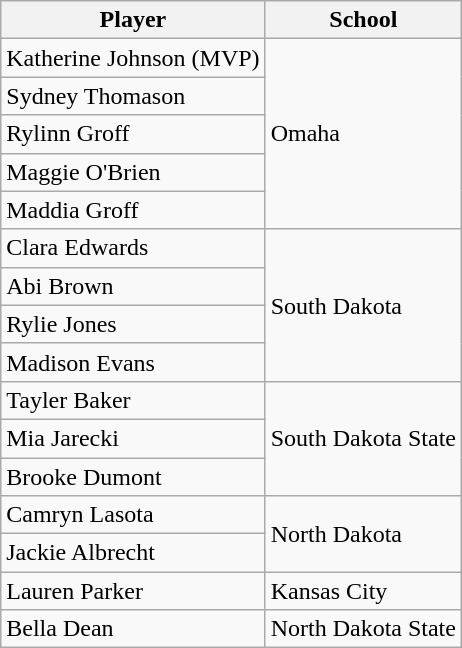<table class="wikitable">
<tr>
<th>Player</th>
<th>School</th>
</tr>
<tr>
<td>Katherine Johnson (MVP)</td>
<td rowspan=5>Omaha</td>
</tr>
<tr>
<td>Sydney Thomason</td>
</tr>
<tr>
<td>Rylinn Groff</td>
</tr>
<tr>
<td>Maggie O'Brien</td>
</tr>
<tr>
<td>Maddia Groff</td>
</tr>
<tr>
<td>Clara Edwards</td>
<td rowspan=4>South Dakota</td>
</tr>
<tr>
<td>Abi Brown</td>
</tr>
<tr>
<td>Rylie Jones</td>
</tr>
<tr>
<td>Madison Evans</td>
</tr>
<tr>
<td>Tayler Baker</td>
<td rowspan=3>South Dakota State</td>
</tr>
<tr>
<td>Mia Jarecki</td>
</tr>
<tr>
<td>Brooke Dumont</td>
</tr>
<tr>
<td>Camryn Lasota</td>
<td rowspan=2>North Dakota</td>
</tr>
<tr>
<td>Jackie Albrecht</td>
</tr>
<tr>
<td>Lauren Parker</td>
<td>Kansas City</td>
</tr>
<tr>
<td>Bella Dean</td>
<td>North Dakota State</td>
</tr>
</table>
